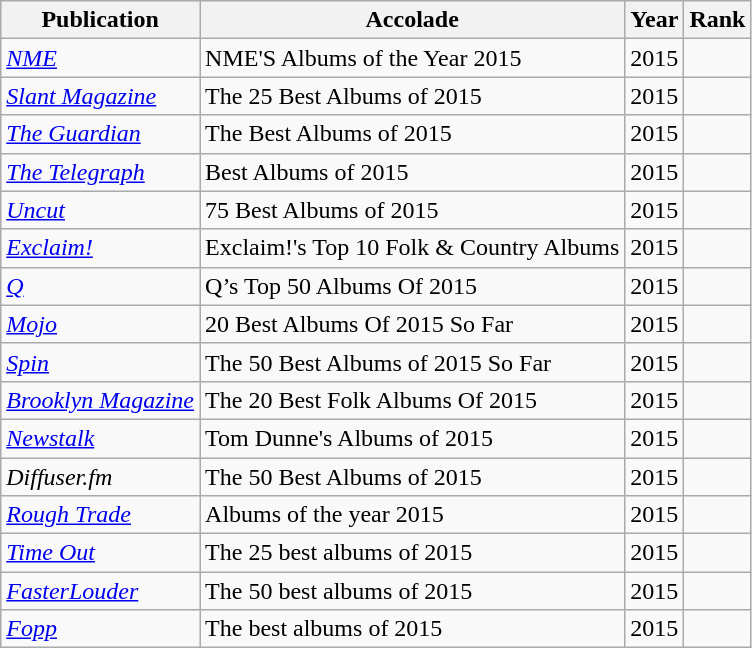<table class="sortable wikitable">
<tr>
<th>Publication</th>
<th>Accolade</th>
<th>Year</th>
<th>Rank</th>
</tr>
<tr>
<td><em><a href='#'>NME</a></em></td>
<td>NME'S Albums of the Year 2015</td>
<td>2015</td>
<td></td>
</tr>
<tr>
<td><em><a href='#'>Slant Magazine</a></em></td>
<td>The 25 Best Albums of 2015</td>
<td>2015</td>
<td></td>
</tr>
<tr>
<td><em><a href='#'>The Guardian</a></em></td>
<td>The Best Albums of 2015</td>
<td>2015</td>
<td></td>
</tr>
<tr>
<td><em><a href='#'>The Telegraph</a></em></td>
<td>Best Albums of 2015</td>
<td>2015</td>
<td></td>
</tr>
<tr>
<td><em><a href='#'>Uncut</a></em></td>
<td>75 Best Albums of 2015</td>
<td>2015</td>
<td></td>
</tr>
<tr>
<td><em><a href='#'>Exclaim!</a></em></td>
<td>Exclaim!'s Top 10 Folk & Country Albums</td>
<td>2015</td>
<td></td>
</tr>
<tr>
<td><em><a href='#'>Q</a></em></td>
<td>Q’s Top 50 Albums Of 2015</td>
<td>2015</td>
<td></td>
</tr>
<tr>
<td><em><a href='#'>Mojo</a></em></td>
<td>20 Best Albums Of 2015 So Far</td>
<td>2015</td>
<td></td>
</tr>
<tr>
<td><em><a href='#'>Spin</a></em></td>
<td>The 50 Best Albums of 2015 So Far</td>
<td>2015</td>
<td></td>
</tr>
<tr>
<td><em><a href='#'>Brooklyn Magazine</a></em></td>
<td>The 20 Best Folk Albums Of 2015</td>
<td>2015</td>
<td></td>
</tr>
<tr>
<td><em><a href='#'>Newstalk</a></em></td>
<td>Tom Dunne's Albums of 2015</td>
<td>2015</td>
<td></td>
</tr>
<tr>
<td><em>Diffuser.fm</em></td>
<td>The 50 Best Albums of 2015</td>
<td>2015</td>
<td></td>
</tr>
<tr>
<td><em><a href='#'>Rough Trade</a></em></td>
<td>Albums of the year 2015</td>
<td>2015</td>
<td></td>
</tr>
<tr>
<td><em><a href='#'>Time Out</a></em></td>
<td>The 25 best albums of 2015</td>
<td>2015</td>
<td></td>
</tr>
<tr>
<td><em><a href='#'>FasterLouder</a></em></td>
<td>The 50 best albums of 2015</td>
<td>2015</td>
<td></td>
</tr>
<tr>
<td><em><a href='#'>Fopp</a></em></td>
<td>The best albums of 2015</td>
<td>2015</td>
<td></td>
</tr>
</table>
